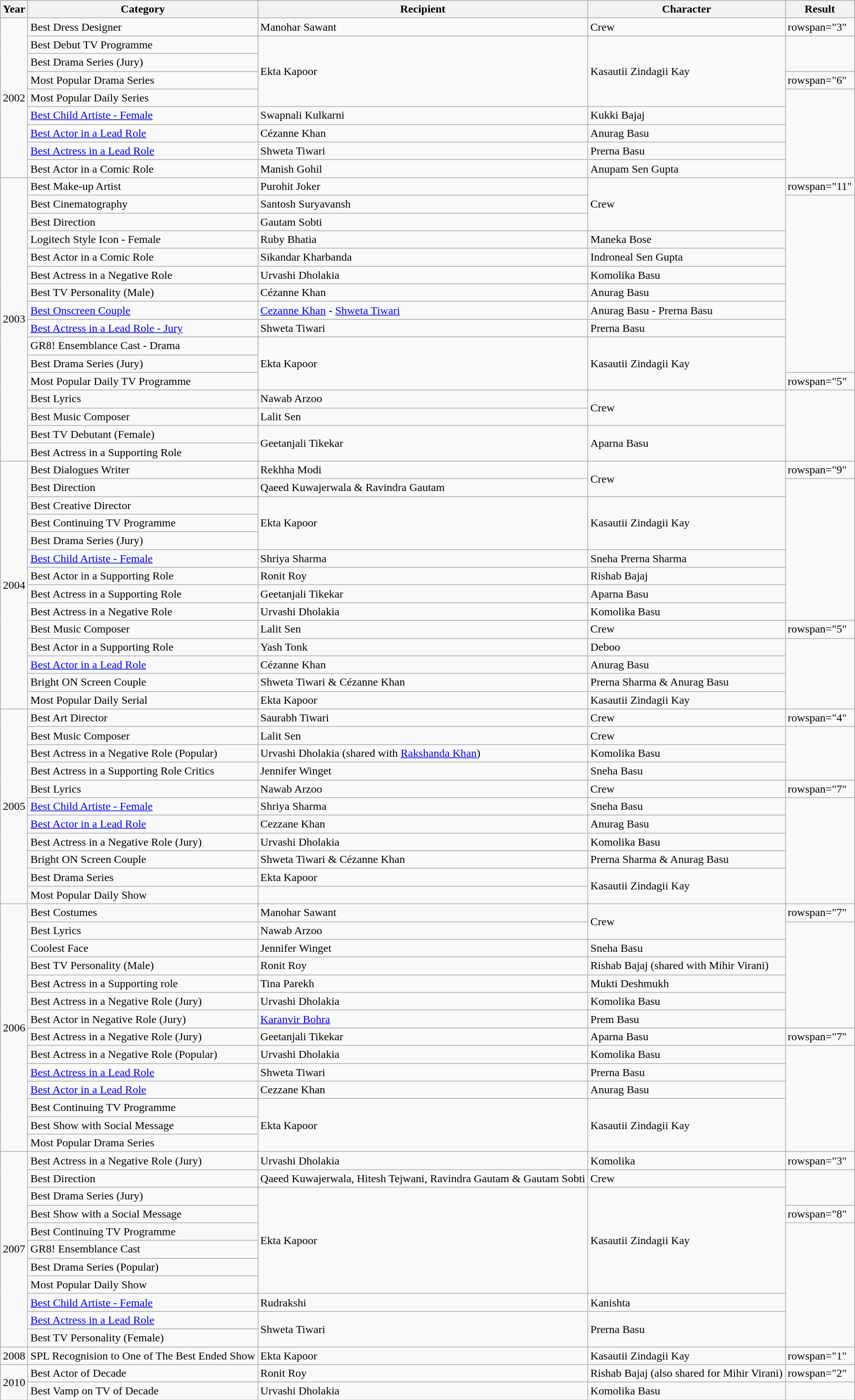<table class="wikitable sortable">
<tr>
<th>Year</th>
<th>Category</th>
<th>Recipient</th>
<th>Character</th>
<th>Result</th>
</tr>
<tr>
<td rowspan="9">2002</td>
<td>Best Dress Designer</td>
<td>Manohar Sawant</td>
<td>Crew</td>
<td>rowspan="3"  </td>
</tr>
<tr>
<td>Best Debut TV Programme</td>
<td rowspan="4">Ekta Kapoor</td>
<td rowspan="4">Kasautii Zindagii Kay</td>
</tr>
<tr>
<td>Best Drama Series (Jury)</td>
</tr>
<tr>
<td>Most Popular Drama Series</td>
<td>rowspan="6" </td>
</tr>
<tr>
<td>Most Popular Daily Series</td>
</tr>
<tr>
<td><a href='#'>Best Child Artiste - Female</a></td>
<td>Swapnali Kulkarni</td>
<td>Kukki Bajaj</td>
</tr>
<tr>
<td><a href='#'>Best Actor in  a Lead Role</a></td>
<td>Cézanne Khan</td>
<td>Anurag Basu</td>
</tr>
<tr>
<td><a href='#'>Best Actress in a Lead Role</a></td>
<td>Shweta Tiwari</td>
<td>Prerna Basu</td>
</tr>
<tr>
<td>Best Actor in a Comic Role</td>
<td>Manish Gohil</td>
<td>Anupam Sen Gupta</td>
</tr>
<tr>
<td rowspan="16">2003</td>
<td>Best Make-up Artist</td>
<td>Purohit Joker</td>
<td rowspan="3">Crew</td>
<td>rowspan="11"  </td>
</tr>
<tr>
<td>Best Cinematography</td>
<td>Santosh Suryavansh</td>
</tr>
<tr>
<td>Best Direction</td>
<td>Gautam Sobti</td>
</tr>
<tr>
<td>Logitech Style Icon - Female</td>
<td>Ruby Bhatia</td>
<td>Maneka Bose</td>
</tr>
<tr>
<td>Best Actor in a Comic Role</td>
<td>Sikandar Kharbanda</td>
<td>Indroneal Sen Gupta</td>
</tr>
<tr>
<td>Best Actress in a Negative Role</td>
<td>Urvashi Dholakia</td>
<td>Komolika Basu</td>
</tr>
<tr>
<td>Best TV Personality (Male)</td>
<td>Cézanne Khan</td>
<td>Anurag Basu</td>
</tr>
<tr>
<td><a href='#'>Best Onscreen Couple</a></td>
<td><a href='#'>Cezanne Khan</a> - <a href='#'>Shweta Tiwari</a></td>
<td>Anurag Basu - Prerna Basu</td>
</tr>
<tr>
<td><a href='#'>Best Actress in a Lead Role - Jury</a></td>
<td>Shweta Tiwari</td>
<td>Prerna Basu</td>
</tr>
<tr>
<td>GR8! Ensemblance Cast - Drama</td>
<td rowspan="3">Ekta Kapoor</td>
<td rowspan="3">Kasautii Zindagii Kay</td>
</tr>
<tr>
<td>Best Drama Series (Jury)</td>
</tr>
<tr>
<td>Most Popular Daily TV Programme</td>
<td>rowspan="5" </td>
</tr>
<tr>
<td>Best Lyrics</td>
<td>Nawab Arzoo</td>
<td rowspan="2">Crew</td>
</tr>
<tr>
<td>Best Music Composer</td>
<td>Lalit Sen</td>
</tr>
<tr>
<td>Best TV Debutant (Female)</td>
<td rowspan="2">Geetanjali Tikekar</td>
<td rowspan="2">Aparna Basu</td>
</tr>
<tr>
<td>Best Actress in a Supporting Role</td>
</tr>
<tr>
<td rowspan="14">2004</td>
<td>Best Dialogues Writer</td>
<td>Rekhha Modi</td>
<td rowspan="2">Crew</td>
<td>rowspan="9"  </td>
</tr>
<tr>
<td>Best Direction</td>
<td>Qaeed Kuwajerwala & Ravindra Gautam</td>
</tr>
<tr>
<td>Best Creative Director</td>
<td rowspan="3">Ekta Kapoor</td>
<td rowspan="3">Kasautii Zindagii Kay</td>
</tr>
<tr>
<td>Best Continuing TV Programme</td>
</tr>
<tr>
<td>Best Drama Series (Jury)</td>
</tr>
<tr>
<td><a href='#'>Best Child Artiste - Female</a></td>
<td>Shriya Sharma</td>
<td>Sneha Prerna Sharma</td>
</tr>
<tr>
<td>Best Actor in a Supporting Role</td>
<td>Ronit Roy</td>
<td>Rishab Bajaj</td>
</tr>
<tr>
<td>Best Actress in a Supporting Role</td>
<td>Geetanjali Tikekar</td>
<td>Aparna Basu</td>
</tr>
<tr>
<td>Best Actress in a Negative Role</td>
<td>Urvashi Dholakia</td>
<td>Komolika Basu</td>
</tr>
<tr>
<td>Best Music Composer</td>
<td>Lalit Sen</td>
<td>Crew</td>
<td>rowspan="5" </td>
</tr>
<tr>
<td>Best Actor in a Supporting Role</td>
<td>Yash Tonk</td>
<td>Deboo</td>
</tr>
<tr>
<td><a href='#'>Best Actor in  a Lead Role</a></td>
<td>Cézanne Khan</td>
<td>Anurag Basu</td>
</tr>
<tr>
<td>Bright ON Screen Couple</td>
<td>Shweta Tiwari & Cézanne Khan</td>
<td>Prerna Sharma & Anurag Basu</td>
</tr>
<tr>
<td>Most Popular Daily Serial</td>
<td>Ekta Kapoor</td>
<td>Kasautii Zindagii Kay</td>
</tr>
<tr>
<td rowspan="11">2005</td>
<td>Best Art Director</td>
<td>Saurabh Tiwari</td>
<td>Crew</td>
<td>rowspan="4"  </td>
</tr>
<tr>
<td>Best Music Composer</td>
<td>Lalit Sen</td>
<td>Crew</td>
</tr>
<tr>
<td>Best Actress in a Negative Role (Popular)</td>
<td>Urvashi Dholakia (shared with <a href='#'>Rakshanda Khan</a>)</td>
<td>Komolika Basu</td>
</tr>
<tr>
<td>Best Actress in a Supporting Role Critics</td>
<td>Jennifer Winget</td>
<td>Sneha Basu</td>
</tr>
<tr>
<td>Best Lyrics</td>
<td>Nawab Arzoo</td>
<td>Crew</td>
<td>rowspan="7" </td>
</tr>
<tr>
<td><a href='#'>Best Child Artiste - Female</a></td>
<td>Shriya Sharma</td>
<td>Sneha Basu</td>
</tr>
<tr>
<td><a href='#'>Best Actor in  a Lead Role</a></td>
<td>Cezzane Khan</td>
<td>Anurag Basu</td>
</tr>
<tr>
<td>Best Actress in a Negative Role (Jury)</td>
<td>Urvashi Dholakia</td>
<td>Komolika Basu</td>
</tr>
<tr>
<td>Bright ON Screen Couple</td>
<td>Shweta Tiwari & Cézanne Khan</td>
<td>Prerna Sharma & Anurag Basu</td>
</tr>
<tr>
<td>Best Drama Series</td>
<td rowpsan="2">Ekta Kapoor</td>
<td rowspan="2">Kasautii Zindagii Kay</td>
</tr>
<tr>
<td>Most Popular Daily Show</td>
</tr>
<tr>
<td rowspan="14">2006</td>
<td>Best Costumes</td>
<td>Manohar Sawant</td>
<td rowspan="2">Crew</td>
<td>rowspan="7"   </td>
</tr>
<tr>
<td>Best Lyrics</td>
<td>Nawab Arzoo</td>
</tr>
<tr>
<td>Coolest Face</td>
<td>Jennifer Winget</td>
<td>Sneha Basu</td>
</tr>
<tr>
<td>Best TV Personality (Male)</td>
<td>Ronit Roy</td>
<td>Rishab Bajaj (shared with Mihir Virani)</td>
</tr>
<tr>
<td>Best Actress in a Supporting role</td>
<td>Tina Parekh</td>
<td>Mukti Deshmukh</td>
</tr>
<tr>
<td>Best Actress in a Negative Role (Jury)</td>
<td>Urvashi Dholakia</td>
<td>Komolika Basu</td>
</tr>
<tr>
<td>Best Actor in Negative Role (Jury)</td>
<td><a href='#'>Karanvir Bohra</a></td>
<td>Prem Basu</td>
</tr>
<tr>
<td>Best Actress in a Negative Role (Jury)</td>
<td>Geetanjali Tikekar</td>
<td>Aparna Basu</td>
<td>rowspan="7" </td>
</tr>
<tr>
<td>Best Actress in a Negative Role (Popular)</td>
<td>Urvashi Dholakia</td>
<td>Komolika Basu</td>
</tr>
<tr>
<td><a href='#'>Best Actress in a Lead Role</a></td>
<td>Shweta Tiwari</td>
<td>Prerna Basu</td>
</tr>
<tr>
<td><a href='#'>Best Actor in  a Lead Role</a></td>
<td>Cezzane Khan</td>
<td>Anurag Basu</td>
</tr>
<tr>
<td>Best Continuing TV Programme</td>
<td rowspan="3">Ekta Kapoor</td>
<td rowspan="3">Kasautii Zindagii Kay</td>
</tr>
<tr>
<td>Best Show with Social Message</td>
</tr>
<tr>
<td>Most Popular Drama Series</td>
</tr>
<tr>
<td rowspan="11">2007</td>
<td>Best Actress in a Negative Role (Jury)</td>
<td>Urvashi Dholakia</td>
<td>Komolika</td>
<td>rowspan="3"  </td>
</tr>
<tr>
<td>Best Direction</td>
<td>Qaeed Kuwajerwala, Hitesh Tejwani, Ravindra Gautam & Gautam Sobti</td>
<td>Crew</td>
</tr>
<tr>
<td>Best Drama Series (Jury)</td>
<td rowspan="6">Ekta Kapoor</td>
<td rowspan="6">Kasautii Zindagii Kay</td>
</tr>
<tr>
<td>Best Show with a Social Message</td>
<td>rowspan="8" </td>
</tr>
<tr>
<td>Best Continuing TV Programme</td>
</tr>
<tr>
<td>GR8! Ensemblance Cast</td>
</tr>
<tr>
<td>Best Drama Series (Popular)</td>
</tr>
<tr>
<td>Most Popular Daily Show</td>
</tr>
<tr>
<td><a href='#'>Best Child Artiste - Female</a></td>
<td>Rudrakshi</td>
<td>Kanishta</td>
</tr>
<tr>
<td><a href='#'>Best Actress in a Lead Role</a></td>
<td rowspan="2">Shweta Tiwari</td>
<td rowspan="2">Prerna Basu</td>
</tr>
<tr>
<td>Best TV Personality (Female)</td>
</tr>
<tr>
<td>2008</td>
<td>SPL Recognision to One of The Best Ended Show</td>
<td>Ekta Kapoor</td>
<td>Kasautii Zindagii Kay</td>
<td>rowspan="1"  </td>
</tr>
<tr>
<td rowspan="2">2010</td>
<td>Best Actor of Decade</td>
<td>Ronit Roy</td>
<td>Rishab Bajaj (also shared for Mihir Virani)</td>
<td>rowspan="2"  </td>
</tr>
<tr>
<td>Best Vamp on TV of Decade</td>
<td>Urvashi Dholakia</td>
<td>Komolika Basu</td>
</tr>
</table>
